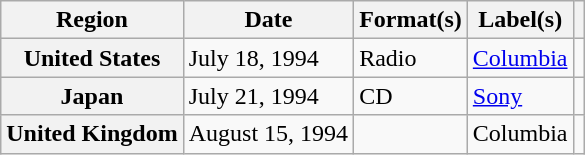<table class="wikitable plainrowheaders">
<tr>
<th scope="col">Region</th>
<th scope="col">Date</th>
<th scope="col">Format(s)</th>
<th scope="col">Label(s)</th>
<th scope="col"></th>
</tr>
<tr>
<th scope="row">United States</th>
<td>July 18, 1994</td>
<td>Radio</td>
<td><a href='#'>Columbia</a></td>
<td></td>
</tr>
<tr>
<th scope="row">Japan</th>
<td>July 21, 1994</td>
<td>CD</td>
<td><a href='#'>Sony</a></td>
<td></td>
</tr>
<tr>
<th scope="row">United Kingdom</th>
<td>August 15, 1994</td>
<td></td>
<td>Columbia</td>
<td></td>
</tr>
</table>
